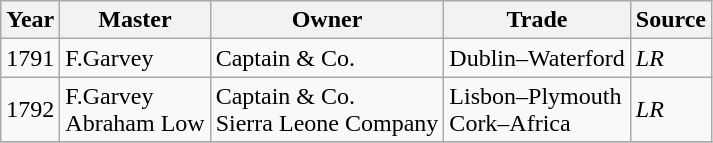<table class=" wikitable">
<tr>
<th>Year</th>
<th>Master</th>
<th>Owner</th>
<th>Trade</th>
<th>Source</th>
</tr>
<tr>
<td>1791</td>
<td>F.Garvey</td>
<td>Captain & Co.</td>
<td>Dublin–Waterford</td>
<td><em>LR</em></td>
</tr>
<tr>
<td>1792</td>
<td>F.Garvey<br>Abraham Low</td>
<td>Captain & Co.<br>Sierra Leone Company</td>
<td>Lisbon–Plymouth<br>Cork–Africa</td>
<td><em>LR</em></td>
</tr>
<tr>
</tr>
</table>
